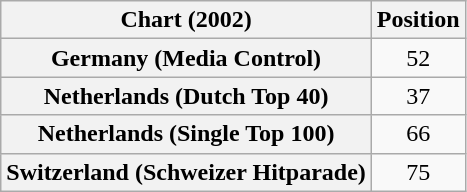<table class="wikitable sortable plainrowheaders" style="text-align:center">
<tr>
<th>Chart (2002)</th>
<th>Position</th>
</tr>
<tr>
<th scope="row">Germany (Media Control)</th>
<td>52</td>
</tr>
<tr>
<th scope="row">Netherlands (Dutch Top 40)</th>
<td>37</td>
</tr>
<tr>
<th scope="row">Netherlands (Single Top 100)</th>
<td>66</td>
</tr>
<tr>
<th scope="row">Switzerland (Schweizer Hitparade)</th>
<td>75</td>
</tr>
</table>
